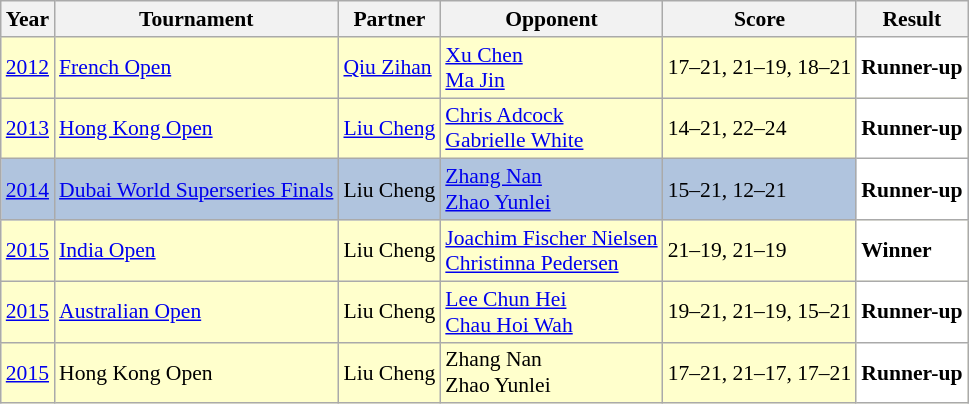<table class="sortable wikitable" style="font-size: 90%;">
<tr>
<th>Year</th>
<th>Tournament</th>
<th>Partner</th>
<th>Opponent</th>
<th>Score</th>
<th>Result</th>
</tr>
<tr style="background:#FFFFCC">
<td align="center"><a href='#'>2012</a></td>
<td align="left"><a href='#'>French Open</a></td>
<td align="left"> <a href='#'>Qiu Zihan</a></td>
<td align="left"> <a href='#'>Xu Chen</a> <br>  <a href='#'>Ma Jin</a></td>
<td align="left">17–21, 21–19, 18–21</td>
<td style="text-align:left; background:white"> <strong>Runner-up</strong></td>
</tr>
<tr style="background:#FFFFCC">
<td align="center"><a href='#'>2013</a></td>
<td align="left"><a href='#'>Hong Kong Open</a></td>
<td align="left"> <a href='#'>Liu Cheng</a></td>
<td align="left"> <a href='#'>Chris Adcock</a> <br>  <a href='#'>Gabrielle White</a></td>
<td align="left">14–21, 22–24</td>
<td style="text-align:left; background:white"> <strong>Runner-up</strong></td>
</tr>
<tr style="background:#B0C4DE">
<td align="center"><a href='#'>2014</a></td>
<td align="left"><a href='#'>Dubai World Superseries Finals</a></td>
<td align="left"> Liu Cheng</td>
<td align="left"> <a href='#'>Zhang Nan</a> <br>  <a href='#'>Zhao Yunlei</a></td>
<td align="left">15–21, 12–21</td>
<td style="text-align:left; background:white"> <strong>Runner-up</strong></td>
</tr>
<tr style="background:#FFFFCC">
<td align="center"><a href='#'>2015</a></td>
<td align="left"><a href='#'>India Open</a></td>
<td align="left"> Liu Cheng</td>
<td align="left"> <a href='#'>Joachim Fischer Nielsen</a> <br>  <a href='#'>Christinna Pedersen</a></td>
<td align="left">21–19, 21–19</td>
<td style="text-align:left; background:white"> <strong>Winner</strong></td>
</tr>
<tr style="background:#FFFFCC">
<td align="center"><a href='#'>2015</a></td>
<td align="left"><a href='#'>Australian Open</a></td>
<td align="left"> Liu Cheng</td>
<td align="left"> <a href='#'>Lee Chun Hei</a> <br>  <a href='#'>Chau Hoi Wah</a></td>
<td align="left">19–21, 21–19, 15–21</td>
<td style="text-align:left; background:white"> <strong>Runner-up</strong></td>
</tr>
<tr style="background:#FFFFCC">
<td align="center"><a href='#'>2015</a></td>
<td align="left">Hong Kong Open</td>
<td align="left"> Liu Cheng</td>
<td align="left"> Zhang Nan <br>  Zhao Yunlei</td>
<td align="left">17–21, 21–17, 17–21</td>
<td style="text-align:left; background:white"> <strong>Runner-up</strong></td>
</tr>
</table>
